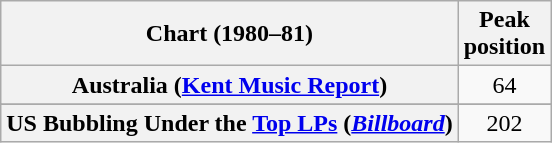<table class="wikitable sortable plainrowheaders" style="text-align:center">
<tr>
<th>Chart (1980–81)</th>
<th>Peak<br>position</th>
</tr>
<tr>
<th scope="row">Australia (<a href='#'>Kent Music Report</a>)</th>
<td>64</td>
</tr>
<tr>
</tr>
<tr>
</tr>
<tr>
</tr>
<tr>
<th scope="row">US Bubbling Under the <a href='#'>Top LPs</a> (<em><a href='#'>Billboard</a></em>)</th>
<td>202</td>
</tr>
</table>
